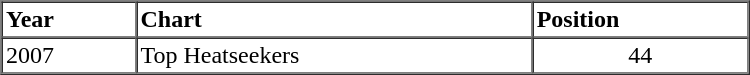<table border=1 cellspacing=0 cellpadding=2 width="500px">
<tr>
<th align="left">Year</th>
<th align="left">Chart</th>
<th align="left">Position</th>
</tr>
<tr>
<td align="left">2007</td>
<td align="left">Top Heatseekers</td>
<td align="center">44</td>
</tr>
</table>
